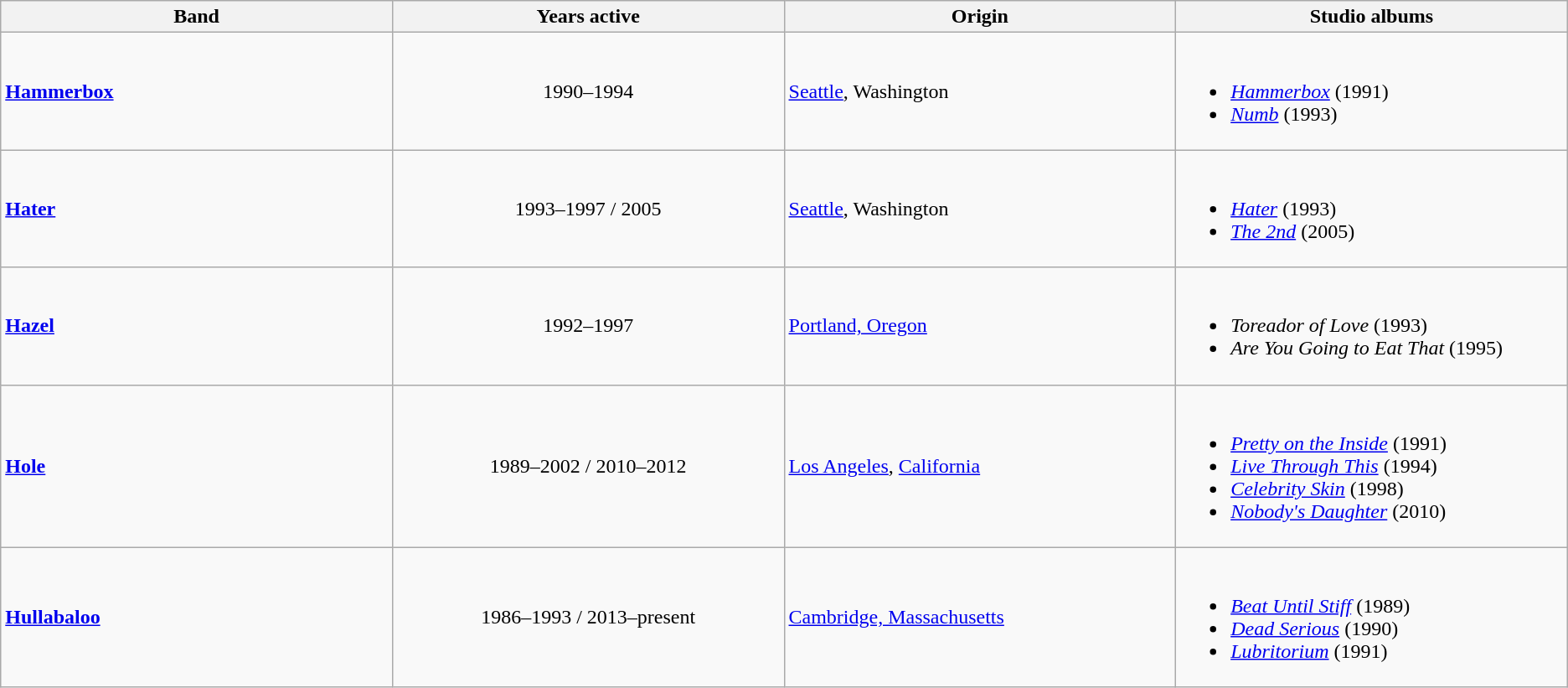<table class="wikitable sortable">
<tr>
<th style="width:15%;">Band</th>
<th style="width:15%;">Years active</th>
<th style="width:15%;">Origin</th>
<th style="width:15%;">Studio albums</th>
</tr>
<tr>
<td><strong><a href='#'>Hammerbox</a></strong></td>
<td style="text-align:center;">1990–1994</td>
<td><a href='#'>Seattle</a>, Washington</td>
<td><br><ul><li><em><a href='#'>Hammerbox</a></em> (1991)</li><li><em><a href='#'>Numb</a></em> (1993)</li></ul></td>
</tr>
<tr>
<td><strong><a href='#'>Hater</a></strong></td>
<td style="text-align:center;">1993–1997 / 2005</td>
<td><a href='#'>Seattle</a>, Washington</td>
<td><br><ul><li><em><a href='#'>Hater</a></em> (1993)</li><li><em><a href='#'>The 2nd</a></em> (2005)</li></ul></td>
</tr>
<tr>
<td><strong><a href='#'>Hazel</a></strong></td>
<td style="text-align:center;">1992–1997</td>
<td><a href='#'>Portland, Oregon</a></td>
<td><br><ul><li><em>Toreador of Love</em> (1993)</li><li><em>Are You Going to Eat That</em> (1995)</li></ul></td>
</tr>
<tr>
<td><strong><a href='#'>Hole</a></strong></td>
<td style="text-align:center;">1989–2002 / 2010–2012</td>
<td><a href='#'>Los Angeles</a>, <a href='#'>California</a></td>
<td><br><ul><li><em><a href='#'>Pretty on the Inside</a></em> (1991)</li><li><em><a href='#'>Live Through This</a></em> (1994)</li><li><em><a href='#'>Celebrity Skin</a></em> (1998)</li><li><em><a href='#'>Nobody's Daughter</a></em> (2010)</li></ul></td>
</tr>
<tr>
<td><strong><a href='#'>Hullabaloo</a></strong></td>
<td style="text-align:center;">1986–1993 / 2013–present</td>
<td><a href='#'>Cambridge, Massachusetts</a></td>
<td><br><ul><li><em><a href='#'>Beat Until Stiff</a></em> (1989)</li><li><em><a href='#'>Dead Serious</a></em> (1990)</li><li><em><a href='#'>Lubritorium</a></em> (1991)</li></ul></td>
</tr>
</table>
